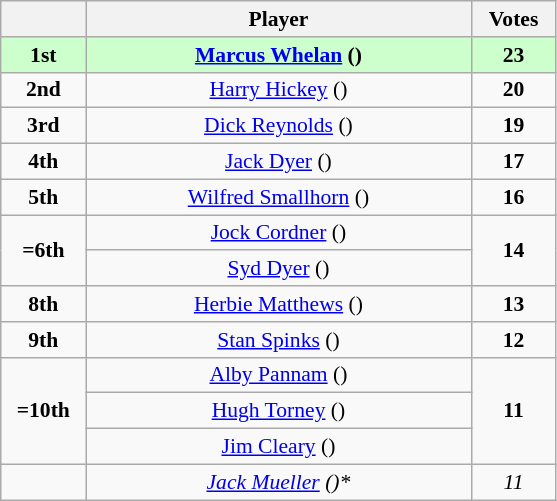<table class="wikitable" style="text-align: center; font-size: 90%;">
<tr>
<th width="50"></th>
<th width="250">Player</th>
<th width="50">Votes</th>
</tr>
<tr style="background: #CCFFCC; font-weight: bold;" |>
<td><strong>1st</strong></td>
<td><a href='#'>Marcus Whelan</a> ()</td>
<td><strong>23</strong></td>
</tr>
<tr>
<td><strong>2nd</strong></td>
<td><a href='#'>Harry Hickey</a> ()</td>
<td><strong>20</strong></td>
</tr>
<tr>
<td><strong>3rd</strong></td>
<td><a href='#'>Dick Reynolds</a> ()</td>
<td><strong>19</strong></td>
</tr>
<tr>
<td><strong>4th</strong></td>
<td><a href='#'>Jack Dyer</a> ()</td>
<td><strong>17</strong></td>
</tr>
<tr>
<td><strong>5th</strong></td>
<td><a href='#'>Wilfred Smallhorn</a> ()</td>
<td><strong>16</strong></td>
</tr>
<tr>
<td rowspan=2><strong>=6th</strong></td>
<td><a href='#'>Jock Cordner</a> ()</td>
<td rowspan=2><strong>14</strong></td>
</tr>
<tr>
<td><a href='#'>Syd Dyer</a> ()</td>
</tr>
<tr>
<td><strong>8th</strong></td>
<td><a href='#'>Herbie Matthews</a> ()</td>
<td><strong>13</strong></td>
</tr>
<tr>
<td><strong>9th</strong></td>
<td><a href='#'>Stan Spinks</a> ()</td>
<td><strong>12</strong></td>
</tr>
<tr>
<td rowspan=3><strong>=10th</strong></td>
<td><a href='#'>Alby Pannam</a> ()</td>
<td rowspan=3><strong>11</strong></td>
</tr>
<tr>
<td><a href='#'>Hugh Torney</a> ()</td>
</tr>
<tr>
<td><a href='#'>Jim Cleary</a> ()</td>
</tr>
<tr>
<td></td>
<td><em><a href='#'>Jack Mueller</a> ()*</em></td>
<td><em>11</em></td>
</tr>
</table>
